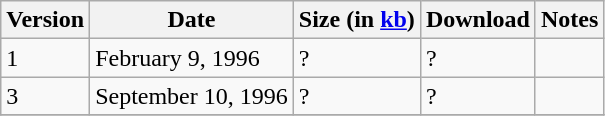<table class="wikitable sortable">
<tr>
<th>Version</th>
<th>Date</th>
<th>Size (in <a href='#'>kb</a>)</th>
<th>Download</th>
<th>Notes</th>
</tr>
<tr>
<td>1</td>
<td>February 9, 1996</td>
<td>?</td>
<td>?</td>
<td></td>
</tr>
<tr>
<td>3</td>
<td>September 10, 1996</td>
<td>?</td>
<td>?</td>
<td></td>
</tr>
<tr>
</tr>
</table>
